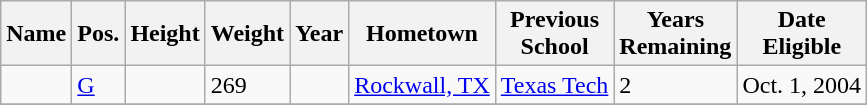<table class="wikitable sortable" border="1">
<tr>
<th>Name</th>
<th>Pos.</th>
<th>Height</th>
<th>Weight</th>
<th>Year</th>
<th>Hometown</th>
<th class="unsortable">Previous<br>School</th>
<th class="unsortable">Years<br>Remaining</th>
<th class="unsortable">Date<br>Eligible</th>
</tr>
<tr>
<td></td>
<td><a href='#'>G</a></td>
<td></td>
<td>269</td>
<td></td>
<td><a href='#'>Rockwall, TX</a></td>
<td><a href='#'>Texas Tech</a></td>
<td>2</td>
<td>Oct. 1, 2004</td>
</tr>
<tr>
</tr>
</table>
